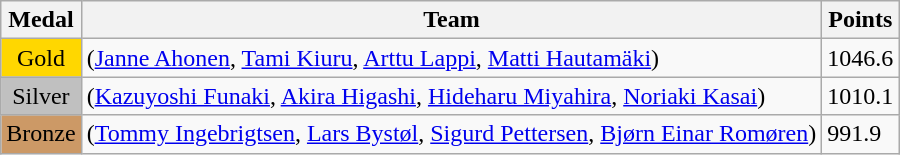<table class="wikitable">
<tr>
<th>Medal</th>
<th>Team</th>
<th>Points</th>
</tr>
<tr>
<td style="text-align:center;background-color:gold;">Gold</td>
<td> (<a href='#'>Janne Ahonen</a>, <a href='#'>Tami Kiuru</a>, <a href='#'>Arttu Lappi</a>, <a href='#'>Matti Hautamäki</a>)</td>
<td>1046.6</td>
</tr>
<tr>
<td style="text-align:center;background-color:silver;">Silver</td>
<td> (<a href='#'>Kazuyoshi Funaki</a>, <a href='#'>Akira Higashi</a>, <a href='#'>Hideharu Miyahira</a>, <a href='#'>Noriaki Kasai</a>)</td>
<td>1010.1</td>
</tr>
<tr>
<td style="text-align:center;background-color:#CC9966;">Bronze</td>
<td> (<a href='#'>Tommy Ingebrigtsen</a>, <a href='#'>Lars Bystøl</a>, <a href='#'>Sigurd Pettersen</a>, <a href='#'>Bjørn Einar Romøren</a>)</td>
<td>991.9</td>
</tr>
</table>
